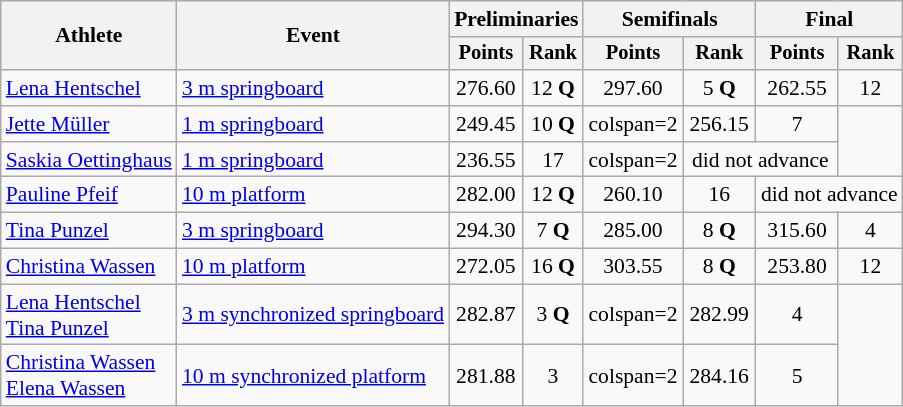<table class="wikitable" style="font-size:90%">
<tr>
<th rowspan="2">Athlete</th>
<th rowspan="2">Event</th>
<th colspan="2">Preliminaries</th>
<th colspan="2">Semifinals</th>
<th colspan="2">Final</th>
</tr>
<tr style="font-size:95%">
<th>Points</th>
<th>Rank</th>
<th>Points</th>
<th>Rank</th>
<th>Points</th>
<th>Rank</th>
</tr>
<tr align="center">
<td align="left"><a href='#'>Lena Hentschel</a></td>
<td align="left"><a href='#'>3 m springboard</a></td>
<td>276.60</td>
<td>12 <strong>Q</strong></td>
<td>297.60</td>
<td>5 <strong>Q</strong></td>
<td>262.55</td>
<td>12</td>
</tr>
<tr align="center">
<td align="left"><a href='#'>Jette Müller</a></td>
<td align="left"><a href='#'>1 m springboard</a></td>
<td>249.45</td>
<td>10 <strong>Q</strong></td>
<td>colspan=2</td>
<td>256.15</td>
<td>7</td>
</tr>
<tr align="center">
<td align="left"><a href='#'>Saskia Oettinghaus</a></td>
<td align="left"><a href='#'>1 m springboard</a></td>
<td>236.55</td>
<td>17</td>
<td>colspan=2</td>
<td colspan=2>did not advance</td>
</tr>
<tr align="center">
<td align="left"><a href='#'>Pauline Pfeif</a></td>
<td align="left"><a href='#'>10 m platform</a></td>
<td>282.00</td>
<td>12 <strong>Q</strong></td>
<td>260.10</td>
<td>16</td>
<td colspan=2>did not advance</td>
</tr>
<tr align="center">
<td align="left"><a href='#'>Tina Punzel</a></td>
<td align="left"><a href='#'>3 m springboard</a></td>
<td>294.30</td>
<td>7 <strong>Q</strong></td>
<td>285.00</td>
<td>8 <strong>Q</strong></td>
<td>315.60</td>
<td>4</td>
</tr>
<tr align="center">
<td align="left"><a href='#'>Christina Wassen</a></td>
<td align="left"><a href='#'>10 m platform</a></td>
<td>272.05</td>
<td>16 <strong>Q</strong></td>
<td>303.55</td>
<td>8 <strong>Q</strong></td>
<td>253.80</td>
<td>12</td>
</tr>
<tr align="center">
<td align="left"><a href='#'>Lena Hentschel</a><br><a href='#'>Tina Punzel</a></td>
<td align="left"><a href='#'>3 m synchronized springboard</a></td>
<td>282.87</td>
<td>3 <strong>Q</strong></td>
<td>colspan=2 </td>
<td>282.99</td>
<td>4</td>
</tr>
<tr align="center">
<td align="left"><a href='#'>Christina Wassen</a><br><a href='#'>Elena Wassen</a></td>
<td align="left"><a href='#'>10 m synchronized platform</a></td>
<td>281.88</td>
<td>3</td>
<td>colspan=2 </td>
<td>284.16</td>
<td>5</td>
</tr>
</table>
